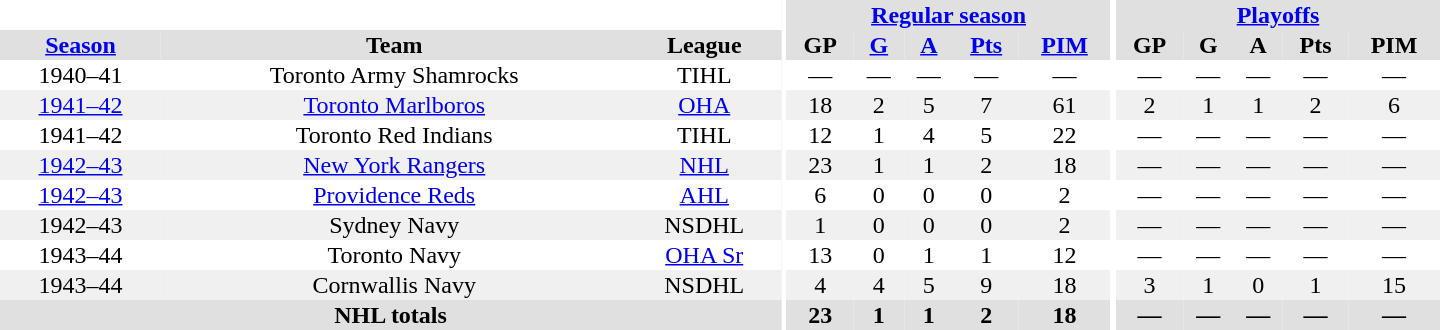<table border="0" cellpadding="1" cellspacing="0" style="text-align:center; width:60em">
<tr bgcolor="#e0e0e0">
<th colspan="3" bgcolor="#ffffff"></th>
<th rowspan="100" bgcolor="#ffffff"></th>
<th colspan="5"><a href='#'>Regular season</a></th>
<th rowspan="100" bgcolor="#ffffff"></th>
<th colspan="5"><a href='#'>Playoffs</a></th>
</tr>
<tr bgcolor="#e0e0e0">
<th><a href='#'>Season</a></th>
<th>Team</th>
<th>League</th>
<th>GP</th>
<th><a href='#'>G</a></th>
<th><a href='#'>A</a></th>
<th><a href='#'>Pts</a></th>
<th><a href='#'>PIM</a></th>
<th>GP</th>
<th>G</th>
<th>A</th>
<th>Pts</th>
<th>PIM</th>
</tr>
<tr>
<td>1940–41</td>
<td>Toronto Army Shamrocks</td>
<td>TIHL</td>
<td>—</td>
<td>—</td>
<td>—</td>
<td>—</td>
<td>—</td>
<td>—</td>
<td>—</td>
<td>—</td>
<td>—</td>
<td>—</td>
</tr>
<tr bgcolor="#f0f0f0">
<td><a href='#'>1941–42</a></td>
<td><a href='#'>Toronto Marlboros</a></td>
<td><a href='#'>OHA</a></td>
<td>18</td>
<td>2</td>
<td>5</td>
<td>7</td>
<td>61</td>
<td>2</td>
<td>1</td>
<td>1</td>
<td>2</td>
<td>6</td>
</tr>
<tr>
<td>1941–42</td>
<td>Toronto Red Indians</td>
<td>TIHL</td>
<td>12</td>
<td>1</td>
<td>4</td>
<td>5</td>
<td>22</td>
<td>—</td>
<td>—</td>
<td>—</td>
<td>—</td>
<td>—</td>
</tr>
<tr bgcolor="#f0f0f0">
<td><a href='#'>1942–43</a></td>
<td><a href='#'>New York Rangers</a></td>
<td><a href='#'>NHL</a></td>
<td>23</td>
<td>1</td>
<td>1</td>
<td>2</td>
<td>18</td>
<td>—</td>
<td>—</td>
<td>—</td>
<td>—</td>
<td>—</td>
</tr>
<tr>
<td><a href='#'>1942–43</a></td>
<td><a href='#'>Providence Reds</a></td>
<td><a href='#'>AHL</a></td>
<td>6</td>
<td>0</td>
<td>0</td>
<td>0</td>
<td>2</td>
<td>—</td>
<td>—</td>
<td>—</td>
<td>—</td>
<td>—</td>
</tr>
<tr bgcolor="#f0f0f0">
<td>1942–43</td>
<td>Sydney Navy</td>
<td>NSDHL</td>
<td>1</td>
<td>0</td>
<td>0</td>
<td>0</td>
<td>2</td>
<td>—</td>
<td>—</td>
<td>—</td>
<td>—</td>
<td>—</td>
</tr>
<tr>
<td>1943–44</td>
<td>Toronto Navy</td>
<td><a href='#'>OHA Sr</a></td>
<td>13</td>
<td>0</td>
<td>1</td>
<td>1</td>
<td>12</td>
<td>—</td>
<td>—</td>
<td>—</td>
<td>—</td>
<td>—</td>
</tr>
<tr bgcolor="#f0f0f0">
<td>1943–44</td>
<td>Cornwallis Navy</td>
<td>NSDHL</td>
<td>4</td>
<td>4</td>
<td>5</td>
<td>9</td>
<td>18</td>
<td>3</td>
<td>1</td>
<td>0</td>
<td>1</td>
<td>15</td>
</tr>
<tr bgcolor="#e0e0e0">
<th colspan="3">NHL totals</th>
<th>23</th>
<th>1</th>
<th>1</th>
<th>2</th>
<th>18</th>
<th>—</th>
<th>—</th>
<th>—</th>
<th>—</th>
<th>—</th>
</tr>
</table>
